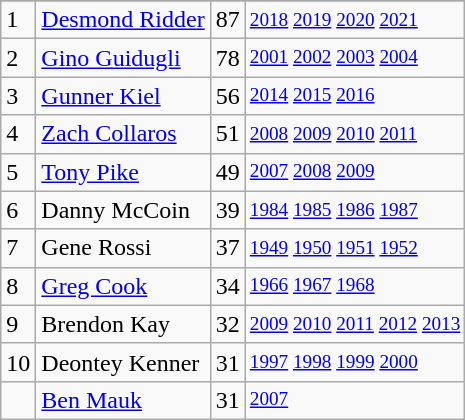<table class="wikitable">
<tr>
</tr>
<tr>
<td>1</td>
<td><a href='#'>Desmond Ridder</a></td>
<td>87</td>
<td style="font-size:80%;"><a href='#'>2018</a> <a href='#'>2019</a> <a href='#'>2020</a> <a href='#'>2021</a></td>
</tr>
<tr>
<td>2</td>
<td><a href='#'>Gino Guidugli</a></td>
<td>78</td>
<td style="font-size:80%;"><a href='#'>2001</a> <a href='#'>2002</a> <a href='#'>2003</a> <a href='#'>2004</a></td>
</tr>
<tr>
<td>3</td>
<td><a href='#'>Gunner Kiel</a></td>
<td>56</td>
<td style="font-size:80%;"><a href='#'>2014</a> <a href='#'>2015</a> <a href='#'>2016</a></td>
</tr>
<tr>
<td>4</td>
<td><a href='#'>Zach Collaros</a></td>
<td>51</td>
<td style="font-size:80%;"><a href='#'>2008</a> <a href='#'>2009</a> <a href='#'>2010</a> <a href='#'>2011</a></td>
</tr>
<tr>
<td>5</td>
<td><a href='#'>Tony Pike</a></td>
<td>49</td>
<td style="font-size:80%;"><a href='#'>2007</a> <a href='#'>2008</a> <a href='#'>2009</a></td>
</tr>
<tr>
<td>6</td>
<td>Danny McCoin</td>
<td>39</td>
<td style="font-size:80%;"><a href='#'>1984</a> <a href='#'>1985</a> <a href='#'>1986</a> <a href='#'>1987</a></td>
</tr>
<tr>
<td>7</td>
<td>Gene Rossi</td>
<td>37</td>
<td style="font-size:80%;"><a href='#'>1949</a> <a href='#'>1950</a> <a href='#'>1951</a> <a href='#'>1952</a></td>
</tr>
<tr>
<td>8</td>
<td><a href='#'>Greg Cook</a></td>
<td>34</td>
<td style="font-size:80%;"><a href='#'>1966</a> <a href='#'>1967</a> <a href='#'>1968</a></td>
</tr>
<tr>
<td>9</td>
<td>Brendon Kay</td>
<td>32</td>
<td style="font-size:80%;"><a href='#'>2009</a> <a href='#'>2010</a> <a href='#'>2011</a> <a href='#'>2012</a> <a href='#'>2013</a></td>
</tr>
<tr>
<td>10</td>
<td>Deontey Kenner</td>
<td>31</td>
<td style="font-size:80%;"><a href='#'>1997</a> <a href='#'>1998</a> <a href='#'>1999</a> <a href='#'>2000</a></td>
</tr>
<tr>
<td></td>
<td><a href='#'>Ben Mauk</a></td>
<td>31</td>
<td style="font-size:80%;"><a href='#'>2007</a></td>
</tr>
</table>
